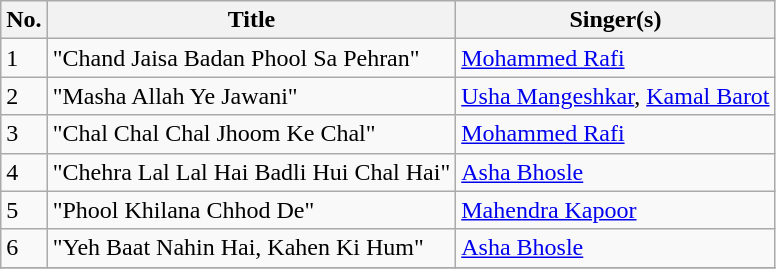<table class="wikitable">
<tr>
<th>No.</th>
<th>Title</th>
<th>Singer(s)</th>
</tr>
<tr>
<td>1</td>
<td>"Chand Jaisa Badan Phool Sa Pehran"</td>
<td><a href='#'>Mohammed Rafi</a></td>
</tr>
<tr>
<td>2</td>
<td>"Masha Allah Ye Jawani"</td>
<td><a href='#'>Usha Mangeshkar</a>, <a href='#'>Kamal Barot</a></td>
</tr>
<tr>
<td>3</td>
<td>"Chal Chal Chal Jhoom Ke Chal"</td>
<td><a href='#'>Mohammed Rafi</a></td>
</tr>
<tr>
<td>4</td>
<td>"Chehra Lal Lal Hai Badli Hui Chal Hai"</td>
<td><a href='#'>Asha Bhosle</a></td>
</tr>
<tr>
<td>5</td>
<td>"Phool Khilana Chhod De"</td>
<td><a href='#'>Mahendra Kapoor</a></td>
</tr>
<tr>
<td>6</td>
<td>"Yeh Baat Nahin Hai, Kahen Ki Hum"</td>
<td><a href='#'>Asha Bhosle</a></td>
</tr>
<tr>
</tr>
</table>
